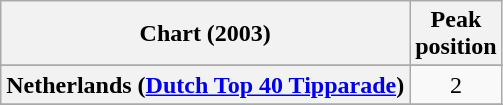<table class="wikitable plainrowheaders sortable" style="text-align:center">
<tr>
<th scope="col">Chart (2003)</th>
<th scope="col">Peak<br>position</th>
</tr>
<tr>
</tr>
<tr>
</tr>
<tr>
</tr>
<tr>
<th scope="row">Netherlands (<a href='#'>Dutch Top 40 Tipparade</a>)</th>
<td>2</td>
</tr>
<tr>
</tr>
<tr>
</tr>
<tr>
</tr>
<tr>
</tr>
<tr>
</tr>
<tr>
</tr>
<tr>
</tr>
<tr>
</tr>
</table>
